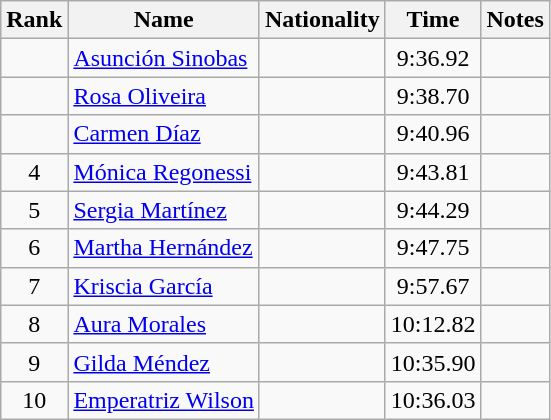<table class="wikitable sortable" style="text-align:center">
<tr>
<th>Rank</th>
<th>Name</th>
<th>Nationality</th>
<th>Time</th>
<th>Notes</th>
</tr>
<tr>
<td align=center></td>
<td align=left><a href='#'>Asunción Sinobas</a></td>
<td align=left></td>
<td>9:36.92</td>
<td></td>
</tr>
<tr>
<td align=center></td>
<td align=left><a href='#'>Rosa Oliveira</a></td>
<td align=left></td>
<td>9:38.70</td>
<td></td>
</tr>
<tr>
<td align=center></td>
<td align=left><a href='#'>Carmen Díaz</a></td>
<td align=left></td>
<td>9:40.96</td>
<td></td>
</tr>
<tr>
<td align=center>4</td>
<td align=left><a href='#'>Mónica Regonessi</a></td>
<td align=left></td>
<td>9:43.81</td>
<td></td>
</tr>
<tr>
<td align=center>5</td>
<td align=left><a href='#'>Sergia Martínez</a></td>
<td align=left></td>
<td>9:44.29</td>
<td></td>
</tr>
<tr>
<td align=center>6</td>
<td align=left><a href='#'>Martha Hernández</a></td>
<td align=left></td>
<td>9:47.75</td>
<td></td>
</tr>
<tr>
<td align=center>7</td>
<td align=left><a href='#'>Kriscia García</a></td>
<td align=left></td>
<td>9:57.67</td>
<td></td>
</tr>
<tr>
<td align=center>8</td>
<td align=left><a href='#'>Aura Morales</a></td>
<td align=left></td>
<td>10:12.82</td>
<td></td>
</tr>
<tr>
<td align=center>9</td>
<td align=left><a href='#'>Gilda Méndez</a></td>
<td align=left></td>
<td>10:35.90</td>
<td></td>
</tr>
<tr>
<td align=center>10</td>
<td align=left><a href='#'>Emperatriz Wilson</a></td>
<td align=left></td>
<td>10:36.03</td>
<td></td>
</tr>
</table>
